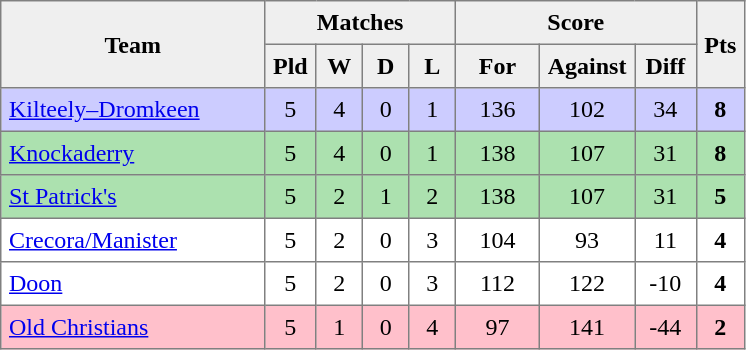<table style=border-collapse:collapse border=1 cellspacing=0 cellpadding=5>
<tr align=center bgcolor=#efefef>
<th rowspan=2 width=165>Team</th>
<th colspan=4>Matches</th>
<th colspan=3>Score</th>
<th rowspan=2width=20>Pts</th>
</tr>
<tr align=center bgcolor=#efefef>
<th width=20>Pld</th>
<th width=20>W</th>
<th width=20>D</th>
<th width=20>L</th>
<th width=45>For</th>
<th width=45>Against</th>
<th width=30>Diff</th>
</tr>
<tr align=center style="background:#ccccff;">
<td style="text-align:left;"><a href='#'>Kilteely–Dromkeen</a></td>
<td>5</td>
<td>4</td>
<td>0</td>
<td>1</td>
<td>136</td>
<td>102</td>
<td>34</td>
<td><strong>8</strong></td>
</tr>
<tr align=center style="background:#ACE1AF;">
<td style="text-align:left;"><a href='#'>Knockaderry</a></td>
<td>5</td>
<td>4</td>
<td>0</td>
<td>1</td>
<td>138</td>
<td>107</td>
<td>31</td>
<td><strong>8</strong></td>
</tr>
<tr align=center style="background:#ACE1AF;">
<td style="text-align:left;"><a href='#'>St Patrick's</a></td>
<td>5</td>
<td>2</td>
<td>1</td>
<td>2</td>
<td>138</td>
<td>107</td>
<td>31</td>
<td><strong>5</strong></td>
</tr>
<tr align=center>
<td style="text-align:left;"><a href='#'>Crecora/Manister</a></td>
<td>5</td>
<td>2</td>
<td>0</td>
<td>3</td>
<td>104</td>
<td>93</td>
<td>11</td>
<td><strong>4</strong></td>
</tr>
<tr align=center>
<td style="text-align:left;"><a href='#'>Doon</a></td>
<td>5</td>
<td>2</td>
<td>0</td>
<td>3</td>
<td>112</td>
<td>122</td>
<td>-10</td>
<td><strong>4</strong></td>
</tr>
<tr align=center style="background:#FFC0CB;">
<td style="text-align:left;"><a href='#'>Old Christians</a></td>
<td>5</td>
<td>1</td>
<td>0</td>
<td>4</td>
<td>97</td>
<td>141</td>
<td>-44</td>
<td><strong>2</strong></td>
</tr>
</table>
